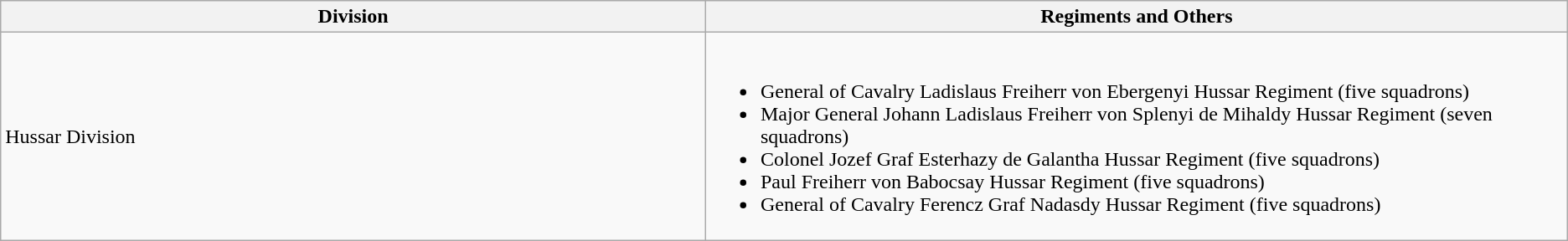<table class="wikitable">
<tr>
<th style="width:45%;">Division</th>
<th>Regiments and Others</th>
</tr>
<tr>
<td>Hussar Division</td>
<td><br><ul><li>General of Cavalry Ladislaus Freiherr von Ebergenyi Hussar Regiment (five squadrons)</li><li>Major General Johann Ladislaus Freiherr von Splenyi de Mihaldy Hussar Regiment (seven squadrons)</li><li>Colonel Jozef Graf Esterhazy de Galantha Hussar Regiment (five squadrons)</li><li>Paul Freiherr von Babocsay Hussar Regiment (five squadrons)</li><li>General of Cavalry Ferencz Graf Nadasdy Hussar Regiment (five squadrons)</li></ul></td>
</tr>
</table>
